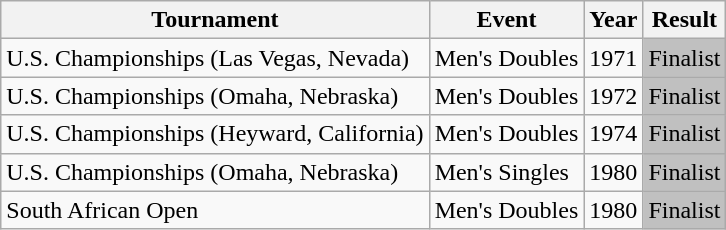<table class="wikitable">
<tr>
<th>Tournament</th>
<th>Event</th>
<th>Year</th>
<th>Result</th>
</tr>
<tr>
<td>U.S. Championships (Las Vegas, Nevada)</td>
<td>Men's Doubles</td>
<td>1971</td>
<td bgcolor="silver">Finalist</td>
</tr>
<tr>
<td>U.S. Championships (Omaha, Nebraska)</td>
<td>Men's Doubles</td>
<td>1972</td>
<td bgcolor="silver">Finalist</td>
</tr>
<tr>
<td>U.S. Championships (Heyward, California)</td>
<td>Men's Doubles</td>
<td>1974</td>
<td bgcolor="silver">Finalist</td>
</tr>
<tr>
<td>U.S. Championships (Omaha, Nebraska)</td>
<td>Men's Singles</td>
<td>1980</td>
<td bgcolor="silver">Finalist</td>
</tr>
<tr>
<td>South African Open</td>
<td>Men's Doubles</td>
<td>1980</td>
<td bgcolor="silver">Finalist</td>
</tr>
</table>
